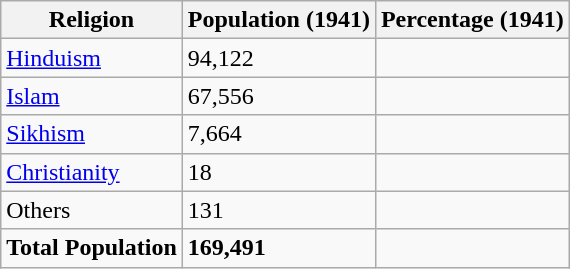<table class="wikitable sortable">
<tr>
<th>Religion</th>
<th>Population (1941)</th>
<th>Percentage (1941)</th>
</tr>
<tr>
<td><a href='#'>Hinduism</a> </td>
<td>94,122</td>
<td></td>
</tr>
<tr>
<td><a href='#'>Islam</a> </td>
<td>67,556</td>
<td></td>
</tr>
<tr>
<td><a href='#'>Sikhism</a> </td>
<td>7,664</td>
<td></td>
</tr>
<tr>
<td><a href='#'>Christianity</a> </td>
<td>18</td>
<td></td>
</tr>
<tr>
<td>Others</td>
<td>131</td>
<td></td>
</tr>
<tr>
<td><strong>Total Population</strong></td>
<td><strong>169,491</strong></td>
<td><strong></strong></td>
</tr>
</table>
